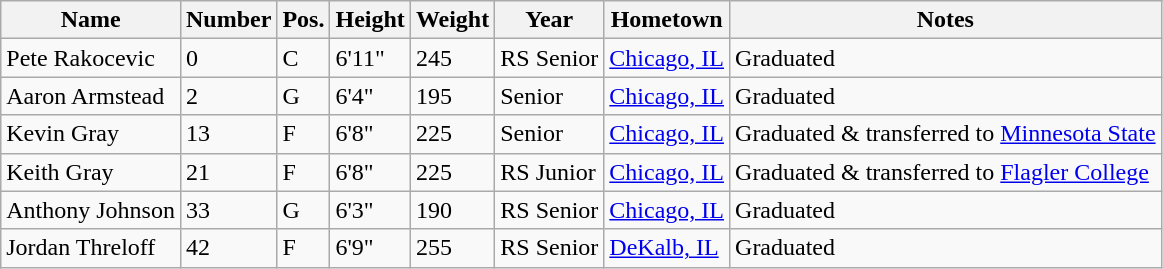<table class="wikitable sortable" border="1">
<tr>
<th>Name</th>
<th>Number</th>
<th>Pos.</th>
<th>Height</th>
<th>Weight</th>
<th>Year</th>
<th>Hometown</th>
<th class="unsortable">Notes</th>
</tr>
<tr>
<td>Pete Rakocevic</td>
<td>0</td>
<td>C</td>
<td>6'11"</td>
<td>245</td>
<td>RS Senior</td>
<td><a href='#'>Chicago, IL</a></td>
<td>Graduated</td>
</tr>
<tr>
<td>Aaron Armstead</td>
<td>2</td>
<td>G</td>
<td>6'4"</td>
<td>195</td>
<td>Senior</td>
<td><a href='#'>Chicago, IL</a></td>
<td>Graduated</td>
</tr>
<tr>
<td>Kevin Gray</td>
<td>13</td>
<td>F</td>
<td>6'8"</td>
<td>225</td>
<td>Senior</td>
<td><a href='#'>Chicago, IL</a></td>
<td>Graduated & transferred to <a href='#'>Minnesota State</a></td>
</tr>
<tr>
<td>Keith Gray</td>
<td>21</td>
<td>F</td>
<td>6'8"</td>
<td>225</td>
<td>RS Junior</td>
<td><a href='#'>Chicago, IL</a></td>
<td>Graduated & transferred to <a href='#'>Flagler College</a></td>
</tr>
<tr>
<td>Anthony Johnson</td>
<td>33</td>
<td>G</td>
<td>6'3"</td>
<td>190</td>
<td>RS Senior</td>
<td><a href='#'>Chicago, IL</a></td>
<td>Graduated</td>
</tr>
<tr>
<td>Jordan Threloff</td>
<td>42</td>
<td>F</td>
<td>6'9"</td>
<td>255</td>
<td>RS Senior</td>
<td><a href='#'>DeKalb, IL</a></td>
<td>Graduated</td>
</tr>
</table>
